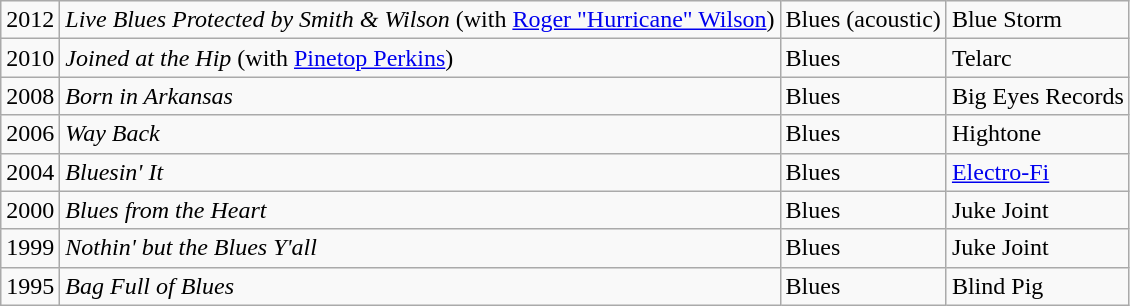<table class="wikitable">
<tr>
<td>2012</td>
<td><em>Live Blues Protected by Smith & Wilson</em> (with <a href='#'>Roger "Hurricane" Wilson</a>)</td>
<td>Blues (acoustic)</td>
<td>Blue Storm</td>
</tr>
<tr>
<td>2010</td>
<td><em>Joined at the Hip</em> (with <a href='#'>Pinetop Perkins</a>)</td>
<td>Blues</td>
<td>Telarc</td>
</tr>
<tr>
<td>2008</td>
<td><em>Born in Arkansas</em></td>
<td>Blues</td>
<td>Big Eyes Records</td>
</tr>
<tr>
<td>2006</td>
<td><em>Way Back</em></td>
<td>Blues</td>
<td>Hightone</td>
</tr>
<tr>
<td>2004</td>
<td><em>Bluesin' It</em></td>
<td>Blues</td>
<td><a href='#'>Electro-Fi</a></td>
</tr>
<tr>
<td>2000</td>
<td><em>Blues from the Heart</em></td>
<td>Blues</td>
<td>Juke Joint</td>
</tr>
<tr>
<td>1999</td>
<td><em>Nothin' but the Blues Y'all</em></td>
<td>Blues</td>
<td>Juke Joint</td>
</tr>
<tr>
<td>1995</td>
<td><em>Bag Full of Blues</em></td>
<td>Blues</td>
<td>Blind Pig</td>
</tr>
</table>
